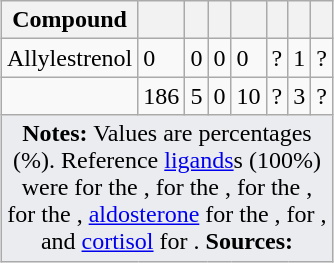<table class="wikitable mw-collapsible mw-collapsed" style="text-align:left; margin-left:auto; margin-right:auto; border:none;">
<tr>
<th>Compound</th>
<th></th>
<th></th>
<th></th>
<th></th>
<th></th>
<th></th>
<th></th>
</tr>
<tr>
<td>Allylestrenol</td>
<td>0</td>
<td>0</td>
<td>0</td>
<td>0</td>
<td>?</td>
<td>1</td>
<td>?</td>
</tr>
<tr>
<td></td>
<td>186</td>
<td>5</td>
<td>0</td>
<td>10</td>
<td>?</td>
<td>3</td>
<td>?</td>
</tr>
<tr class="sortbottom">
<td colspan="8" style="width: 1px; background-color:#eaecf0; text-align: center;"><strong>Notes:</strong> Values are percentages (%). Reference <a href='#'>ligands</a>s (100%) were  for the ,  for the , <a href='#'></a> for the ,  for the , <a href='#'>aldosterone</a> for the ,  for , and <a href='#'>cortisol</a> for . <strong>Sources:</strong> </td>
</tr>
</table>
